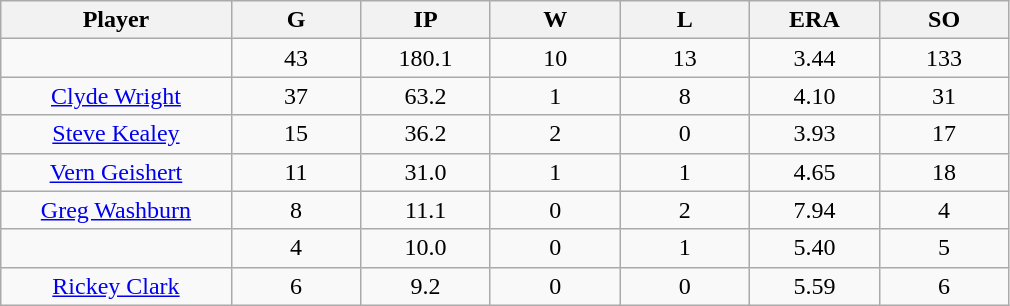<table class="wikitable sortable">
<tr>
<th bgcolor="#DDDDFF" width="16%">Player</th>
<th bgcolor="#DDDDFF" width="9%">G</th>
<th bgcolor="#DDDDFF" width="9%">IP</th>
<th bgcolor="#DDDDFF" width="9%">W</th>
<th bgcolor="#DDDDFF" width="9%">L</th>
<th bgcolor="#DDDDFF" width="9%">ERA</th>
<th bgcolor="#DDDDFF" width="9%">SO</th>
</tr>
<tr align="center">
<td></td>
<td>43</td>
<td>180.1</td>
<td>10</td>
<td>13</td>
<td>3.44</td>
<td>133</td>
</tr>
<tr align="center">
<td><a href='#'>Clyde Wright</a></td>
<td>37</td>
<td>63.2</td>
<td>1</td>
<td>8</td>
<td>4.10</td>
<td>31</td>
</tr>
<tr align=center>
<td><a href='#'>Steve Kealey</a></td>
<td>15</td>
<td>36.2</td>
<td>2</td>
<td>0</td>
<td>3.93</td>
<td>17</td>
</tr>
<tr align=center>
<td><a href='#'>Vern Geishert</a></td>
<td>11</td>
<td>31.0</td>
<td>1</td>
<td>1</td>
<td>4.65</td>
<td>18</td>
</tr>
<tr align=center>
<td><a href='#'>Greg Washburn</a></td>
<td>8</td>
<td>11.1</td>
<td>0</td>
<td>2</td>
<td>7.94</td>
<td>4</td>
</tr>
<tr align=center>
<td></td>
<td>4</td>
<td>10.0</td>
<td>0</td>
<td>1</td>
<td>5.40</td>
<td>5</td>
</tr>
<tr align="center">
<td><a href='#'>Rickey Clark</a></td>
<td>6</td>
<td>9.2</td>
<td>0</td>
<td>0</td>
<td>5.59</td>
<td>6</td>
</tr>
</table>
